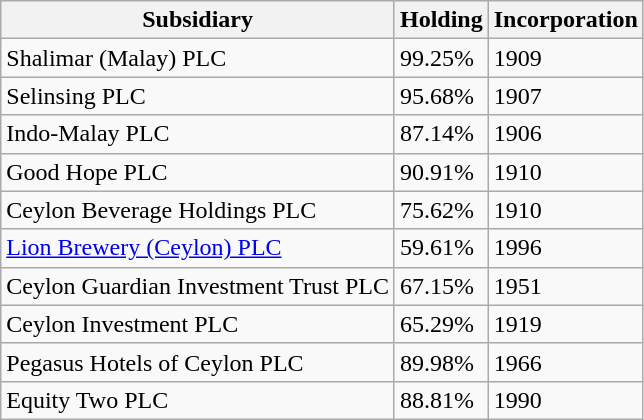<table class="wikitable">
<tr>
<th>Subsidiary</th>
<th>Holding</th>
<th>Incorporation</th>
</tr>
<tr>
<td>Shalimar (Malay) PLC</td>
<td>99.25%</td>
<td>1909</td>
</tr>
<tr>
<td>Selinsing PLC</td>
<td>95.68%</td>
<td>1907</td>
</tr>
<tr>
<td>Indo-Malay PLC</td>
<td>87.14%</td>
<td>1906</td>
</tr>
<tr>
<td>Good Hope PLC</td>
<td>90.91%</td>
<td>1910</td>
</tr>
<tr>
<td>Ceylon Beverage Holdings PLC</td>
<td>75.62%</td>
<td>1910</td>
</tr>
<tr>
<td><a href='#'>Lion Brewery (Ceylon) PLC</a></td>
<td>59.61%</td>
<td>1996</td>
</tr>
<tr>
<td>Ceylon Guardian Investment Trust PLC</td>
<td>67.15%</td>
<td>1951</td>
</tr>
<tr>
<td>Ceylon Investment PLC</td>
<td>65.29%</td>
<td>1919</td>
</tr>
<tr>
<td>Pegasus Hotels of Ceylon PLC</td>
<td>89.98%</td>
<td>1966</td>
</tr>
<tr>
<td>Equity Two PLC</td>
<td>88.81%</td>
<td>1990</td>
</tr>
</table>
